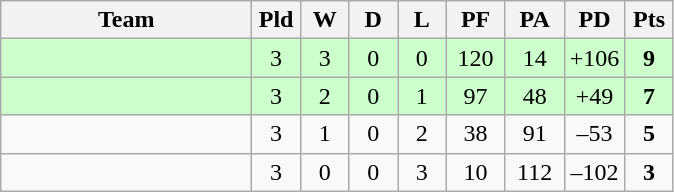<table class="wikitable" style="text-align:center;">
<tr>
<th width="160">Team</th>
<th width="25" abbr="Played">Pld</th>
<th width="25" abbr="Won">W</th>
<th width="25" abbr="Drawn">D</th>
<th width="25" abbr="Lost">L</th>
<th width="32" abbr="Points for">PF</th>
<th width="32" abbr="Points against">PA</th>
<th width="32" abbr="Points difference">PD</th>
<th width="25" abbr="Points">Pts</th>
</tr>
<tr bgcolor="ccffcc">
<td align="left"></td>
<td>3</td>
<td>3</td>
<td>0</td>
<td>0</td>
<td>120</td>
<td>14</td>
<td>+106</td>
<td><strong>9</strong></td>
</tr>
<tr bgcolor="ccffcc">
<td align="left"></td>
<td>3</td>
<td>2</td>
<td>0</td>
<td>1</td>
<td>97</td>
<td>48</td>
<td>+49</td>
<td><strong>7</strong></td>
</tr>
<tr>
<td align="left"></td>
<td>3</td>
<td>1</td>
<td>0</td>
<td>2</td>
<td>38</td>
<td>91</td>
<td>–53</td>
<td><strong>5</strong></td>
</tr>
<tr>
<td align="left"></td>
<td>3</td>
<td>0</td>
<td>0</td>
<td>3</td>
<td>10</td>
<td>112</td>
<td>–102</td>
<td><strong>3</strong></td>
</tr>
</table>
